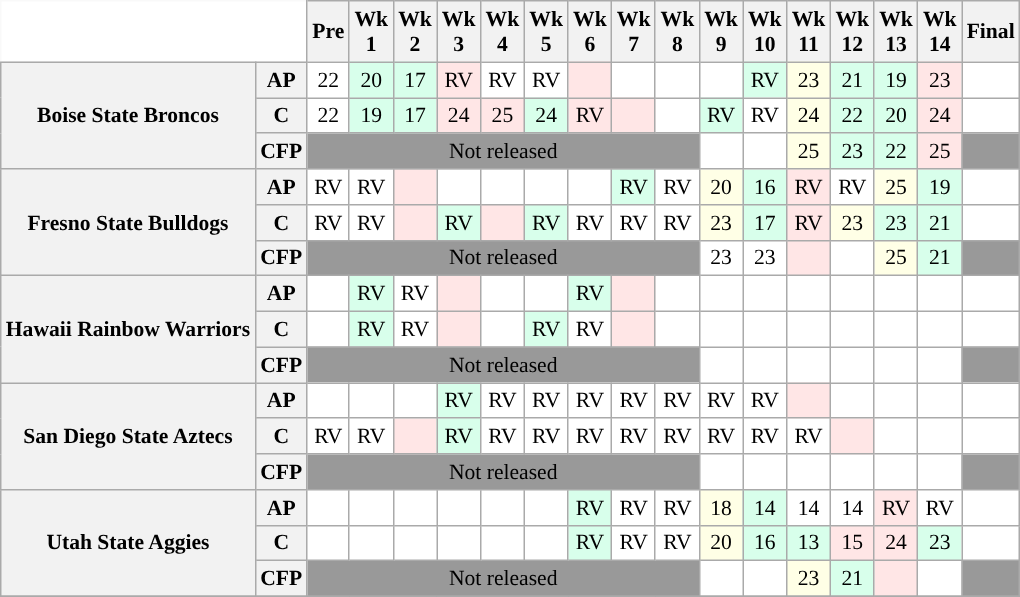<table class="wikitable" style="white-space:nowrap;font-size:90%;">
<tr>
<th colspan=2 style="background:white; border-top-style:hidden; border-left-style:hidden;"> </th>
<th>Pre</th>
<th>Wk<br>1</th>
<th>Wk<br>2</th>
<th>Wk<br>3</th>
<th>Wk<br>4</th>
<th>Wk<br>5</th>
<th>Wk<br>6</th>
<th>Wk<br>7</th>
<th>Wk<br>8</th>
<th>Wk<br>9</th>
<th>Wk<br>10</th>
<th>Wk<br>11</th>
<th>Wk<br>12</th>
<th>Wk<br>13</th>
<th>Wk<br>14</th>
<th>Final</th>
</tr>
<tr style="text-align:center;">
<th rowspan=3 style=>Boise State Broncos</th>
<th>AP</th>
<td style="background:#FFF;">22</td>
<td style="background:#d8ffeb;">20</td>
<td style="background:#d8ffeb;">17</td>
<td style="background:#ffe6e6;">RV</td>
<td style="background:#FFF;">RV</td>
<td style="background:#FFF;">RV</td>
<td style="background:#ffe6e6;"></td>
<td style="background:#FFF;"></td>
<td style="background:#FFF;"></td>
<td style="background:#FFF;"></td>
<td style="background:#d8ffeb;">RV</td>
<td style="background:#ffffe6;">23</td>
<td style="background:#d8ffeb;">21</td>
<td style="background:#d8ffeb;">19</td>
<td style="background:#ffe6e6;">23</td>
<td style="background:#FFF;"></td>
</tr>
<tr style="text-align:center;">
<th>C</th>
<td style="background:#FFF;">22</td>
<td style="background:#d8ffeb;">19</td>
<td style="background:#d8ffeb;">17</td>
<td style="background:#ffe6e6;">24</td>
<td style="background:#ffe6e6;">25</td>
<td style="background:#d8ffeb;">24</td>
<td style="background:#ffe6e6;">RV</td>
<td style="background:#ffe6e6;"></td>
<td style="background:#FFF;"></td>
<td style="background:#d8ffeb;">RV</td>
<td style="background:#FFF;">RV</td>
<td style="background:#ffffe6;">24</td>
<td style="background:#d8ffeb;">22</td>
<td style="background:#d8ffeb;">20</td>
<td style="background:#ffe6e6;">24</td>
<td style="background:#FFF;"></td>
</tr>
<tr style="text-align:center;">
<th>CFP</th>
<td colspan=9 style="background:#999;" align=center>Not released</td>
<td style="background:#FFF;"></td>
<td style="background:#FFF;"></td>
<td style="background:#ffffe6;">25</td>
<td style="background:#d8ffeb;">23</td>
<td style="background:#d8ffeb;">22</td>
<td style="background:#ffe6e6;">25</td>
<td style="background:#999;"></td>
</tr>
<tr style="text-align:center;">
<th rowspan=3 style=>Fresno State Bulldogs</th>
<th>AP</th>
<td style="background:#FFF;">RV</td>
<td style="background:#FFF;">RV</td>
<td style="background:#ffe6e6;"></td>
<td style="background:#FFF;"></td>
<td style="background:#FFF;"></td>
<td style="background:#FFF;"></td>
<td style="background:#FFF;"></td>
<td style="background:#d8ffeb;">RV</td>
<td style="background:#FFF;">RV</td>
<td style="background:#ffffe6;">20</td>
<td style="background:#d8ffeb;">16</td>
<td style="background:#ffe6e6;">RV</td>
<td style="background:#FFF;">RV</td>
<td style="background:#ffffe6;">25</td>
<td style="background:#d8ffeb;">19</td>
<td style="background:#FFF;"></td>
</tr>
<tr style="text-align:center;">
<th>C</th>
<td style="background:#FFF;">RV</td>
<td style="background:#FFF;">RV</td>
<td style="background:#ffe6e6;"></td>
<td style="background:#d8ffeb;">RV</td>
<td style="background:#ffe6e6;"></td>
<td style="background:#d8ffeb;">RV</td>
<td style="background:#FFF;">RV</td>
<td style="background:#FFF;">RV</td>
<td style="background:#FFF;">RV</td>
<td style="background:#ffffe6;">23</td>
<td style="background:#d8ffeb;">17</td>
<td style="background:#ffe6e6;">RV</td>
<td style="background:#ffffe6;">23</td>
<td style="background:#d8ffeb;">23</td>
<td style="background:#d8ffeb;">21</td>
<td style="background:#FFF;"></td>
</tr>
<tr style="text-align:center;">
<th>CFP</th>
<td colspan=9 style="background:#999;" align=center>Not released</td>
<td style="background:#FFF;">23</td>
<td style="background:#FFF;">23</td>
<td style="background:#ffe6e6;"></td>
<td style="background:#FFF;"></td>
<td style="background:#ffffe6;">25</td>
<td style="background:#d8ffeb;">21</td>
<td style="background:#999;"></td>
</tr>
<tr style="text-align:center;">
<th rowspan=3 style=>Hawaii Rainbow Warriors</th>
<th>AP</th>
<td style="background:#FFF;"></td>
<td style="background:#d8ffeb;">RV</td>
<td style="background:#FFF;">RV</td>
<td style="background:#ffe6e6;"></td>
<td style="background:#FFF;"></td>
<td style="background:#FFF;"></td>
<td style="background:#d8ffeb;">RV</td>
<td style="background:#ffe6e6;"></td>
<td style="background:#FFF;"></td>
<td style="background:#FFF;"></td>
<td style="background:#FFF;"></td>
<td style="background:#FFF;"></td>
<td style="background:#FFF;"></td>
<td style="background:#FFF;"></td>
<td style="background:#FFF;"></td>
<td style="background:#FFF;"></td>
</tr>
<tr style="text-align:center;">
<th>C</th>
<td style="background:#FFF;"></td>
<td style="background:#d8ffeb;">RV</td>
<td style="background:#FFF;">RV</td>
<td style="background:#ffe6e6;"></td>
<td style="background:#FFF;"></td>
<td style="background:#d8ffeb;">RV</td>
<td style="background:#FFF;">RV</td>
<td style="background:#ffe6e6;"></td>
<td style="background:#FFF;"></td>
<td style="background:#FFF;"></td>
<td style="background:#FFF;"></td>
<td style="background:#FFF;"></td>
<td style="background:#FFF;"></td>
<td style="background:#FFF;"></td>
<td style="background:#FFF;"></td>
<td style="background:#FFF;"></td>
</tr>
<tr style="text-align:center;">
<th>CFP</th>
<td colspan=9 style="background:#999;" align=center>Not released</td>
<td style="background:#FFF;"> </td>
<td style="background:#FFF;"></td>
<td style="background:#FFF;"></td>
<td style="background:#FFF;"></td>
<td style="background:#FFF;"></td>
<td style="background:#FFF;"></td>
<td style="background:#999;"></td>
</tr>
<tr style="text-align:center;">
<th rowspan=3 style=>San Diego State Aztecs</th>
<th>AP</th>
<td style="background:#FFF;"></td>
<td style="background:#FFF;"></td>
<td style="background:#FFF;"></td>
<td style="background:#d8ffeb;">RV</td>
<td style="background:#FFF;">RV</td>
<td style="background:#FFF;">RV</td>
<td style="background:#FFF;">RV</td>
<td style="background:#FFF;">RV</td>
<td style="background:#FFF;">RV</td>
<td style="background:#FFF;">RV</td>
<td style="background:#FFF;">RV</td>
<td style="background:#ffe6e6;"></td>
<td style="background:#FFF;"></td>
<td style="background:#FFF;"></td>
<td style="background:#FFF;"></td>
<td style="background:#FFF;"></td>
</tr>
<tr style="text-align:center;">
<th>C</th>
<td style="background:#FFF;">RV</td>
<td style="background:#FFF;">RV</td>
<td style="background:#ffe6e6;"></td>
<td style="background:#d8ffeb;">RV</td>
<td style="background:#FFF;">RV</td>
<td style="background:#FFF;">RV</td>
<td style="background:#FFF;">RV</td>
<td style="background:#FFF;">RV</td>
<td style="background:#FFF;">RV</td>
<td style="background:#FFF;">RV</td>
<td style="background:#FFF;">RV</td>
<td style="background:#FFF;">RV</td>
<td style="background:#ffe6e6;"></td>
<td style="background:#FFF;"></td>
<td style="background:#FFF;"></td>
<td style="background:#FFF;"></td>
</tr>
<tr style="text-align:center;">
<th>CFP</th>
<td colspan=9 style="background:#999;" align=center>Not released</td>
<td style="background:#FFF;"> </td>
<td style="background:#FFF;"></td>
<td style="background:#FFF;"></td>
<td style="background:#FFF;"></td>
<td style="background:#FFF;"></td>
<td style="background:#FFF;"></td>
<td style="background:#999;"></td>
</tr>
<tr style="text-align:center;">
<th rowspan=3 style=>Utah State Aggies</th>
<th>AP</th>
<td style="background:#FFF;"></td>
<td style="background:#FFF;"></td>
<td style="background:#FFF;"></td>
<td style="background:#FFF;"></td>
<td style="background:#FFF;"></td>
<td style="background:#FFF;"></td>
<td style="background:#d8ffeb;">RV</td>
<td style="background:#FFF;">RV</td>
<td style="background:#FFF;">RV</td>
<td style="background:#ffffe6;">18</td>
<td style="background:#d8ffeb;">14</td>
<td style="background:#FFF;">14</td>
<td style="background:#FFF;">14</td>
<td style="background:#ffe6e6;">RV</td>
<td style="background:#FFF;">RV</td>
<td style="background:#FFF;"></td>
</tr>
<tr style="text-align:center;">
<th>C</th>
<td style="background:#FFF;"></td>
<td style="background:#FFF;"></td>
<td style="background:#FFF;"></td>
<td style="background:#FFF;"></td>
<td style="background:#FFF;"></td>
<td style="background:#FFF;"></td>
<td style="background:#d8ffeb;">RV</td>
<td style="background:#FFF;">RV</td>
<td style="background:#FFF;">RV</td>
<td style="background:#ffffe6;">20</td>
<td style="background:#d8ffeb;">16</td>
<td style="background:#d8ffeb;">13</td>
<td style="background:#ffe6e6;">15</td>
<td style="background:#ffe6e6;">24</td>
<td style="background:#d8ffeb;">23</td>
<td style="background:#FFF;"></td>
</tr>
<tr style="text-align:center;">
<th>CFP</th>
<td colspan=9 style="background:#999;" align=center>Not released</td>
<td style="background:#FFF;"> </td>
<td style="background:#FFF;"></td>
<td style="background:#ffffe6;">23</td>
<td style="background:#d8ffeb;">21</td>
<td style="background:#ffe6e6;"></td>
<td style="background:#FFF;"></td>
<td style="background:#999;"></td>
</tr>
<tr style="text-align:center;">
</tr>
</table>
